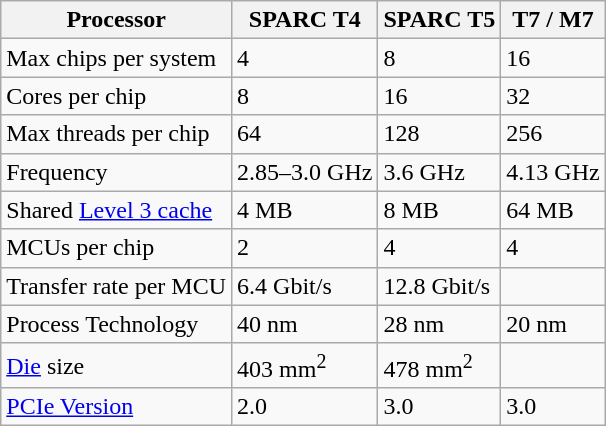<table class="wikitable">
<tr>
<th>Processor</th>
<th>SPARC T4</th>
<th>SPARC T5</th>
<th>T7 / M7</th>
</tr>
<tr>
<td>Max chips per system</td>
<td>4</td>
<td>8</td>
<td>16</td>
</tr>
<tr>
<td>Cores per chip</td>
<td>8</td>
<td>16</td>
<td>32</td>
</tr>
<tr>
<td>Max threads per chip</td>
<td>64</td>
<td>128</td>
<td>256</td>
</tr>
<tr>
<td>Frequency</td>
<td>2.85–3.0 GHz</td>
<td>3.6 GHz</td>
<td>4.13 GHz</td>
</tr>
<tr>
<td>Shared <a href='#'>Level 3 cache</a></td>
<td>4 MB</td>
<td>8 MB</td>
<td>64 MB</td>
</tr>
<tr>
<td>MCUs per chip</td>
<td>2</td>
<td>4</td>
<td>4</td>
</tr>
<tr>
<td>Transfer rate per MCU</td>
<td>6.4 Gbit/s</td>
<td>12.8 Gbit/s</td>
<td></td>
</tr>
<tr>
<td>Process Technology</td>
<td>40 nm</td>
<td>28 nm</td>
<td>20 nm</td>
</tr>
<tr>
<td><a href='#'>Die</a> size</td>
<td>403 mm<sup>2</sup></td>
<td>478 mm<sup>2</sup></td>
<td></td>
</tr>
<tr>
<td><a href='#'>PCIe Version</a></td>
<td>2.0</td>
<td>3.0</td>
<td>3.0</td>
</tr>
</table>
